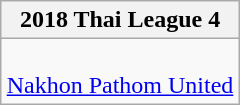<table class=wikitable style="text-align:center; margin:auto">
<tr>
<th>2018 Thai League 4</th>
</tr>
<tr>
<td><br><a href='#'>Nakhon Pathom United</a><br></td>
</tr>
</table>
